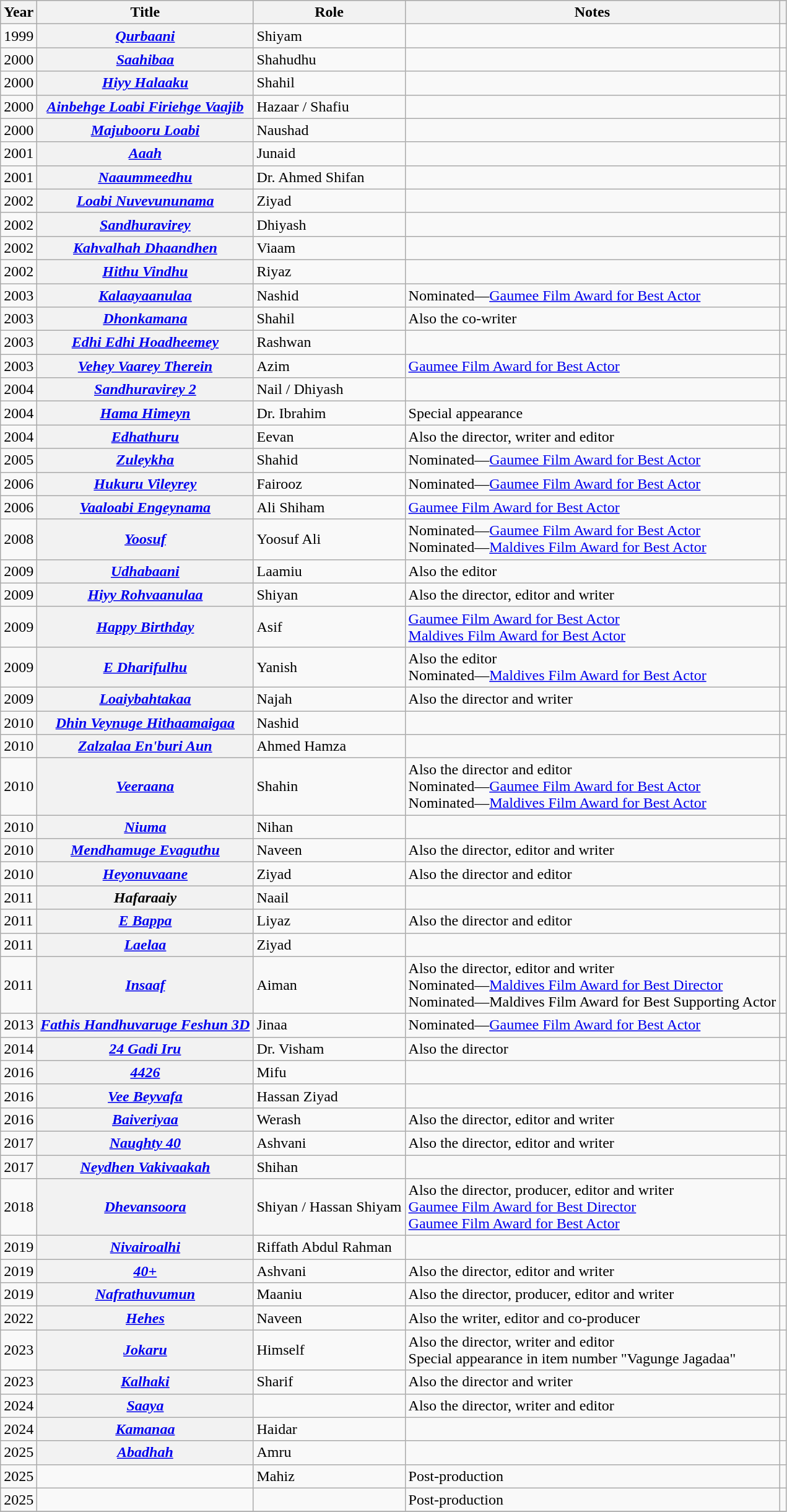<table class="wikitable sortable plainrowheaders">
<tr style="background:#ccc; text-align:center;">
<th scope="col">Year</th>
<th scope="col">Title</th>
<th scope="col">Role</th>
<th scope="col">Notes</th>
<th scope="col" class="unsortable"></th>
</tr>
<tr>
<td>1999</td>
<th scope="row"><em><a href='#'>Qurbaani</a></em></th>
<td>Shiyam</td>
<td></td>
<td style="text-align: center;"></td>
</tr>
<tr>
<td>2000</td>
<th scope="row"><em><a href='#'>Saahibaa</a></em></th>
<td>Shahudhu</td>
<td></td>
<td style="text-align: center;"></td>
</tr>
<tr>
<td>2000</td>
<th scope="row"><em><a href='#'>Hiyy Halaaku</a></em></th>
<td>Shahil</td>
<td></td>
<td style="text-align: center;"></td>
</tr>
<tr>
<td>2000</td>
<th scope="row"><em><a href='#'>Ainbehge Loabi Firiehge Vaajib</a></em></th>
<td>Hazaar / Shafiu</td>
<td></td>
<td style="text-align: center;"></td>
</tr>
<tr>
<td>2000</td>
<th scope="row"><em><a href='#'>Majubooru Loabi</a></em></th>
<td>Naushad</td>
<td></td>
<td style="text-align: center;"></td>
</tr>
<tr>
<td>2001</td>
<th scope="row"><em><a href='#'>Aaah</a></em></th>
<td>Junaid</td>
<td></td>
<td style="text-align: center;"></td>
</tr>
<tr>
<td>2001</td>
<th scope="row"><em><a href='#'>Naaummeedhu</a></em></th>
<td>Dr. Ahmed Shifan</td>
<td></td>
<td style="text-align: center;"></td>
</tr>
<tr>
<td>2002</td>
<th scope="row"><em><a href='#'>Loabi Nuvevununama</a></em></th>
<td>Ziyad</td>
<td></td>
<td style="text-align: center;"></td>
</tr>
<tr>
<td>2002</td>
<th scope="row"><em><a href='#'>Sandhuravirey</a></em></th>
<td>Dhiyash</td>
<td></td>
<td style="text-align: center;"></td>
</tr>
<tr>
<td>2002</td>
<th scope="row"><em><a href='#'>Kahvalhah Dhaandhen</a></em></th>
<td>Viaam</td>
<td></td>
<td style="text-align: center;"></td>
</tr>
<tr>
<td>2002</td>
<th scope="row"><em><a href='#'>Hithu Vindhu</a></em></th>
<td>Riyaz</td>
<td></td>
<td style="text-align: center;"></td>
</tr>
<tr>
<td>2003</td>
<th scope="row"><em><a href='#'>Kalaayaanulaa</a></em></th>
<td>Nashid</td>
<td>Nominated—<a href='#'>Gaumee Film Award for Best Actor</a></td>
<td style="text-align: center;"></td>
</tr>
<tr>
<td>2003</td>
<th scope="row"><em><a href='#'>Dhonkamana</a></em></th>
<td>Shahil</td>
<td>Also the co-writer</td>
<td style="text-align: center;"></td>
</tr>
<tr>
<td>2003</td>
<th scope="row"><em><a href='#'>Edhi Edhi Hoadheemey</a></em></th>
<td>Rashwan</td>
<td></td>
<td style="text-align: center;"></td>
</tr>
<tr>
<td>2003</td>
<th scope="row"><em><a href='#'>Vehey Vaarey Therein</a></em></th>
<td>Azim</td>
<td><a href='#'>Gaumee Film Award for Best Actor</a></td>
<td style="text-align: center;"></td>
</tr>
<tr>
<td>2004</td>
<th scope="row"><em><a href='#'>Sandhuravirey 2</a></em></th>
<td>Nail / Dhiyash</td>
<td></td>
<td style="text-align: center;"></td>
</tr>
<tr>
<td>2004</td>
<th scope="row"><em><a href='#'>Hama Himeyn</a></em></th>
<td>Dr. Ibrahim</td>
<td>Special appearance</td>
<td style="text-align: center;"></td>
</tr>
<tr>
<td>2004</td>
<th scope="row"><em><a href='#'>Edhathuru</a></em></th>
<td>Eevan</td>
<td>Also the director, writer and editor</td>
<td style="text-align: center;"></td>
</tr>
<tr>
<td>2005</td>
<th scope="row"><em><a href='#'>Zuleykha</a></em></th>
<td>Shahid</td>
<td>Nominated—<a href='#'>Gaumee Film Award for Best Actor</a></td>
<td style="text-align: center;"></td>
</tr>
<tr>
<td>2006</td>
<th scope="row"><em><a href='#'>Hukuru Vileyrey</a></em></th>
<td>Fairooz</td>
<td>Nominated—<a href='#'>Gaumee Film Award for Best Actor</a></td>
<td style="text-align: center;"></td>
</tr>
<tr>
<td>2006</td>
<th scope="row"><em><a href='#'>Vaaloabi Engeynama</a></em></th>
<td>Ali Shiham</td>
<td><a href='#'>Gaumee Film Award for Best Actor</a></td>
<td style="text-align: center;"></td>
</tr>
<tr>
<td>2008</td>
<th scope="row"><em><a href='#'>Yoosuf</a></em></th>
<td>Yoosuf Ali</td>
<td>Nominated—<a href='#'>Gaumee Film Award for Best Actor</a><br>Nominated—<a href='#'>Maldives Film Award for Best Actor</a></td>
<td style="text-align: center;"><br></td>
</tr>
<tr>
<td>2009</td>
<th scope="row"><em><a href='#'>Udhabaani</a></em></th>
<td>Laamiu</td>
<td>Also the editor</td>
<td style="text-align: center;"></td>
</tr>
<tr>
<td>2009</td>
<th scope="row"><em><a href='#'>Hiyy Rohvaanulaa</a></em></th>
<td>Shiyan</td>
<td>Also the director, editor and writer</td>
<td style="text-align: center;"></td>
</tr>
<tr>
<td>2009</td>
<th scope="row"><em><a href='#'>Happy Birthday</a></em></th>
<td>Asif</td>
<td><a href='#'>Gaumee Film Award for Best Actor</a><br><a href='#'>Maldives Film Award for Best Actor</a></td>
<td style="text-align: center;"><br></td>
</tr>
<tr>
<td>2009</td>
<th scope="row"><em><a href='#'>E Dharifulhu</a></em></th>
<td>Yanish</td>
<td>Also the editor<br>Nominated—<a href='#'>Maldives Film Award for Best Actor</a></td>
<td style="text-align: center;"></td>
</tr>
<tr>
<td>2009</td>
<th scope="row"><em><a href='#'>Loaiybahtakaa</a></em></th>
<td>Najah</td>
<td>Also the director and writer</td>
<td style="text-align: center;"></td>
</tr>
<tr>
<td>2010</td>
<th scope="row"><em><a href='#'>Dhin Veynuge Hithaamaigaa</a></em></th>
<td>Nashid</td>
<td></td>
<td style="text-align: center;"></td>
</tr>
<tr>
<td>2010</td>
<th scope="row"><em><a href='#'>Zalzalaa En'buri Aun</a></em></th>
<td>Ahmed Hamza</td>
<td></td>
<td style="text-align: center;"></td>
</tr>
<tr>
<td>2010</td>
<th scope="row"><em><a href='#'>Veeraana</a></em></th>
<td>Shahin</td>
<td>Also the director and editor<br>Nominated—<a href='#'>Gaumee Film Award for Best Actor</a><br>Nominated—<a href='#'>Maldives Film Award for Best Actor</a></td>
<td style="text-align: center;"><br></td>
</tr>
<tr>
<td>2010</td>
<th scope="row"><em><a href='#'>Niuma</a></em></th>
<td>Nihan</td>
<td></td>
<td style="text-align: center;"></td>
</tr>
<tr>
<td>2010</td>
<th scope="row"><em><a href='#'>Mendhamuge Evaguthu</a></em></th>
<td>Naveen</td>
<td>Also the director, editor and writer</td>
<td style="text-align: center;"></td>
</tr>
<tr>
<td>2010</td>
<th scope="row"><em><a href='#'>Heyonuvaane</a></em></th>
<td>Ziyad</td>
<td>Also the director and editor</td>
<td style="text-align: center;"></td>
</tr>
<tr>
<td>2011</td>
<th scope="row"><em>Hafaraaiy</em></th>
<td>Naail</td>
<td></td>
<td style="text-align: center;"></td>
</tr>
<tr>
<td>2011</td>
<th scope="row"><em><a href='#'>E Bappa</a></em></th>
<td>Liyaz</td>
<td>Also the director and editor</td>
<td style="text-align: center;"></td>
</tr>
<tr>
<td>2011</td>
<th scope="row"><em><a href='#'>Laelaa</a></em></th>
<td>Ziyad</td>
<td></td>
<td style="text-align: center;"></td>
</tr>
<tr>
<td>2011</td>
<th scope="row"><em><a href='#'>Insaaf</a></em></th>
<td>Aiman</td>
<td>Also the director, editor and writer<br>Nominated—<a href='#'>Maldives Film Award for Best Director</a><br>Nominated—Maldives Film Award for Best Supporting Actor</td>
<td style="text-align: center;"></td>
</tr>
<tr>
<td>2013</td>
<th scope="row"><em><a href='#'>Fathis Handhuvaruge Feshun 3D</a></em></th>
<td>Jinaa</td>
<td>Nominated—<a href='#'>Gaumee Film Award for Best Actor</a></td>
<td style="text-align: center;"></td>
</tr>
<tr>
<td>2014</td>
<th scope="row"><em><a href='#'>24 Gadi Iru</a></em></th>
<td>Dr. Visham</td>
<td>Also the director</td>
<td style="text-align: center;"></td>
</tr>
<tr>
<td>2016</td>
<th scope="row"><em><a href='#'>4426</a></em></th>
<td>Mifu</td>
<td></td>
<td style="text-align: center;"></td>
</tr>
<tr>
<td>2016</td>
<th scope="row"><em><a href='#'>Vee Beyvafa</a></em></th>
<td>Hassan Ziyad</td>
<td></td>
<td style="text-align: center;"></td>
</tr>
<tr>
<td>2016</td>
<th scope="row"><em><a href='#'>Baiveriyaa</a></em></th>
<td>Werash</td>
<td>Also the director, editor and writer</td>
<td style="text-align: center;"></td>
</tr>
<tr>
<td>2017</td>
<th scope="row"><em><a href='#'>Naughty 40</a></em></th>
<td>Ashvani</td>
<td>Also the director, editor and writer</td>
<td style="text-align: center;"></td>
</tr>
<tr>
<td>2017</td>
<th scope="row"><em><a href='#'>Neydhen Vakivaakah</a></em></th>
<td>Shihan</td>
<td></td>
<td style="text-align: center;"></td>
</tr>
<tr>
<td>2018</td>
<th scope="row"><em><a href='#'>Dhevansoora</a></em></th>
<td>Shiyan / Hassan Shiyam</td>
<td>Also the director, producer, editor and writer <br><a href='#'>Gaumee Film Award for Best Director</a><br><a href='#'>Gaumee Film Award for Best Actor</a></td>
<td style="text-align: center;"></td>
</tr>
<tr>
<td>2019</td>
<th scope="row"><em><a href='#'>Nivairoalhi</a></em></th>
<td>Riffath Abdul Rahman</td>
<td></td>
<td style="text-align: center;"></td>
</tr>
<tr>
<td>2019</td>
<th scope="row"><em><a href='#'>40+</a></em></th>
<td>Ashvani</td>
<td>Also the director, editor and writer</td>
<td style="text-align: center;"></td>
</tr>
<tr>
<td>2019</td>
<th scope="row"><em><a href='#'>Nafrathuvumun</a></em></th>
<td>Maaniu</td>
<td>Also the director, producer, editor and writer</td>
<td style="text-align: center;"></td>
</tr>
<tr>
<td>2022</td>
<th scope="row"><em><a href='#'>Hehes</a></em></th>
<td>Naveen</td>
<td>Also the writer, editor and co-producer</td>
<td style="text-align:center;"></td>
</tr>
<tr>
<td>2023</td>
<th scope="row"><em><a href='#'>Jokaru</a></em></th>
<td>Himself</td>
<td>Also the director, writer and editor<br>Special appearance in item number "Vagunge Jagadaa"</td>
<td style="text-align: center;"></td>
</tr>
<tr>
<td>2023</td>
<th scope="row"><em><a href='#'>Kalhaki</a></em></th>
<td>Sharif</td>
<td>Also the director and writer</td>
<td style="text-align: center;"></td>
</tr>
<tr>
<td>2024</td>
<th scope="row"><em><a href='#'>Saaya</a></em></th>
<td></td>
<td>Also the director, writer and editor</td>
<td style="text-align: center;"></td>
</tr>
<tr>
<td>2024</td>
<th scope="row"><em><a href='#'>Kamanaa</a></em></th>
<td>Haidar</td>
<td></td>
<td style="text-align: center;"></td>
</tr>
<tr>
<td>2025</td>
<th scope="row"><em><a href='#'>Abadhah</a></em></th>
<td>Amru</td>
<td></td>
<td style="text-align: center;"></td>
</tr>
<tr>
<td>2025</td>
<td></td>
<td>Mahiz</td>
<td>Post-production</td>
<td style="text-align: center;"></td>
</tr>
<tr>
<td>2025</td>
<td></td>
<td></td>
<td>Post-production</td>
<td></td>
</tr>
<tr>
</tr>
</table>
